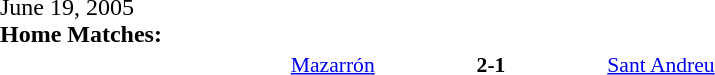<table width=100% cellspacing=1>
<tr>
<th width=20%></th>
<th width=12%></th>
<th width=20%></th>
<th></th>
</tr>
<tr>
<td>June 19, 2005<br><strong>Home Matches:</strong></td>
</tr>
<tr style=font-size:90%>
<td align=right><a href='#'>Mazarrón</a></td>
<td align=center><strong>2-1</strong></td>
<td><a href='#'>Sant Andreu</a></td>
</tr>
</table>
